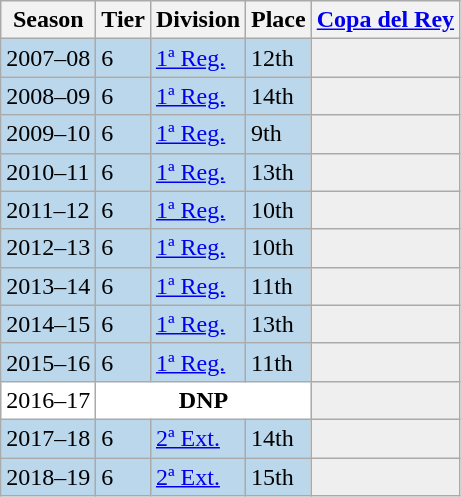<table class="wikitable">
<tr style="background:#f0f6fa;">
<th>Season</th>
<th>Tier</th>
<th>Division</th>
<th>Place</th>
<th><a href='#'>Copa del Rey</a></th>
</tr>
<tr>
<td style="background:#BBD7EC;">2007–08</td>
<td style="background:#BBD7EC;">6</td>
<td style="background:#BBD7EC;"><a href='#'>1ª Reg.</a></td>
<td style="background:#BBD7EC;">12th</td>
<th style="background:#efefef;"></th>
</tr>
<tr>
<td style="background:#BBD7EC;">2008–09</td>
<td style="background:#BBD7EC;">6</td>
<td style="background:#BBD7EC;"><a href='#'>1ª Reg.</a></td>
<td style="background:#BBD7EC;">14th</td>
<th style="background:#efefef;"></th>
</tr>
<tr>
<td style="background:#BBD7EC;">2009–10</td>
<td style="background:#BBD7EC;">6</td>
<td style="background:#BBD7EC;"><a href='#'>1ª Reg.</a></td>
<td style="background:#BBD7EC;">9th</td>
<th style="background:#efefef;"></th>
</tr>
<tr>
<td style="background:#BBD7EC;">2010–11</td>
<td style="background:#BBD7EC;">6</td>
<td style="background:#BBD7EC;"><a href='#'>1ª Reg.</a></td>
<td style="background:#BBD7EC;">13th</td>
<th style="background:#efefef;"></th>
</tr>
<tr>
<td style="background:#BBD7EC;">2011–12</td>
<td style="background:#BBD7EC;">6</td>
<td style="background:#BBD7EC;"><a href='#'>1ª Reg.</a></td>
<td style="background:#BBD7EC;">10th</td>
<th style="background:#efefef;"></th>
</tr>
<tr>
<td style="background:#BBD7EC;">2012–13</td>
<td style="background:#BBD7EC;">6</td>
<td style="background:#BBD7EC;"><a href='#'>1ª Reg.</a></td>
<td style="background:#BBD7EC;">10th</td>
<th style="background:#efefef;"></th>
</tr>
<tr>
<td style="background:#BBD7EC;">2013–14</td>
<td style="background:#BBD7EC;">6</td>
<td style="background:#BBD7EC;"><a href='#'>1ª Reg.</a></td>
<td style="background:#BBD7EC;">11th</td>
<th style="background:#efefef;"></th>
</tr>
<tr>
<td style="background:#BBD7EC;">2014–15</td>
<td style="background:#BBD7EC;">6</td>
<td style="background:#BBD7EC;"><a href='#'>1ª Reg.</a></td>
<td style="background:#BBD7EC;">13th</td>
<th style="background:#efefef;"></th>
</tr>
<tr>
<td style="background:#BBD7EC;">2015–16</td>
<td style="background:#BBD7EC;">6</td>
<td style="background:#BBD7EC;"><a href='#'>1ª Reg.</a></td>
<td style="background:#BBD7EC;">11th</td>
<th style="background:#efefef;"></th>
</tr>
<tr>
<td style="background:#FFFFFF;">2016–17</td>
<th style="background:#FFFFFF;" colspan="3">DNP</th>
<th style="background:#efefef;"></th>
</tr>
<tr>
<td style="background:#BBD7EC;">2017–18</td>
<td style="background:#BBD7EC;">6</td>
<td style="background:#BBD7EC;"><a href='#'>2ª Ext.</a></td>
<td style="background:#BBD7EC;">14th</td>
<th style="background:#efefef;"></th>
</tr>
<tr>
<td style="background:#BBD7EC;">2018–19</td>
<td style="background:#BBD7EC;">6</td>
<td style="background:#BBD7EC;"><a href='#'>2ª Ext.</a></td>
<td style="background:#BBD7EC;">15th</td>
<th style="background:#efefef;"></th>
</tr>
</table>
